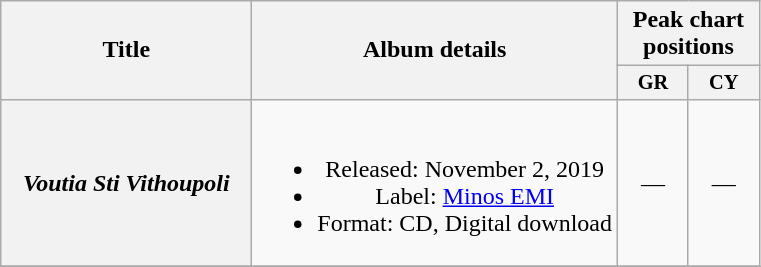<table class="wikitable plainrowheaders" style="text-align:center;">
<tr>
<th scope="col" rowspan="2" style="width:10em;">Title</th>
<th scope="col" rowspan="2">Album details</th>
<th scope="col" colspan="2">Peak chart positions</th>
</tr>
<tr>
<th scope="col" style="width:3em;font-size:85%;">GR</th>
<th scope="col" style="width:3em;font-size:85%;">CY</th>
</tr>
<tr>
<th scope="row"><em>Voutia Sti Vithoupoli</em></th>
<td><br><ul><li>Released: November 2, 2019</li><li>Label: <a href='#'>Minos EMI</a></li><li>Format: CD, Digital download</li></ul></td>
<td>—</td>
<td>—</td>
</tr>
<tr>
</tr>
</table>
